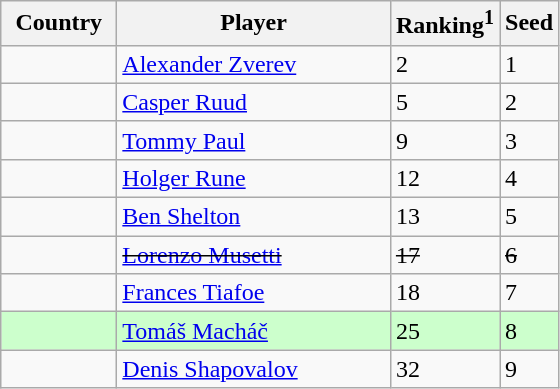<table class="sortable wikitable">
<tr>
<th width="70">Country</th>
<th width="175">Player</th>
<th>Ranking<sup>1</sup></th>
<th>Seed</th>
</tr>
<tr>
<td></td>
<td><a href='#'>Alexander Zverev</a></td>
<td>2</td>
<td>1</td>
</tr>
<tr>
<td></td>
<td><a href='#'>Casper Ruud</a></td>
<td>5</td>
<td>2</td>
</tr>
<tr>
<td></td>
<td><a href='#'>Tommy Paul</a></td>
<td>9</td>
<td>3</td>
</tr>
<tr>
<td></td>
<td><a href='#'>Holger Rune</a></td>
<td>12</td>
<td>4</td>
</tr>
<tr>
<td></td>
<td><a href='#'>Ben Shelton</a></td>
<td>13</td>
<td>5</td>
</tr>
<tr>
<td><s></s></td>
<td><s><a href='#'>Lorenzo Musetti</a></s></td>
<td><s>17</s></td>
<td><s>6</s></td>
</tr>
<tr>
<td></td>
<td><a href='#'>Frances Tiafoe</a></td>
<td>18</td>
<td>7</td>
</tr>
<tr bgcolor=#cfc>
<td></td>
<td><a href='#'>Tomáš Macháč</a></td>
<td>25</td>
<td>8</td>
</tr>
<tr>
<td></td>
<td><a href='#'>Denis Shapovalov</a></td>
<td>32</td>
<td>9</td>
</tr>
</table>
